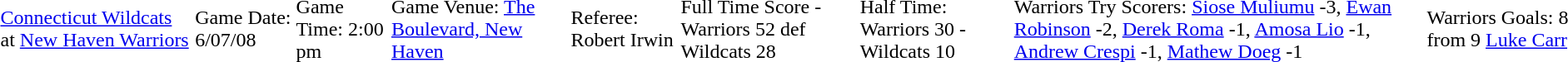<table style="margin: 1em auto 1em auto">
<tr>
<td><a href='#'>Connecticut Wildcats</a> at <a href='#'>New Haven Warriors</a><br></td>
<td>Game Date: 6/07/08<br></td>
<td>Game Time: 2:00 pm<br></td>
<td>Game Venue: <a href='#'>The Boulevard, New Haven</a><br></td>
<td>Referee: Robert Irwin<br></td>
<td>Full Time Score - Warriors 52 def Wildcats 28<br></td>
<td>Half Time: Warriors 30 - Wildcats 10<br></td>
<td>Warriors Try Scorers: <a href='#'>Siose Muliumu</a> -3, <a href='#'>Ewan Robinson</a> -2, <a href='#'>Derek Roma</a> -1, <a href='#'>Amosa Lio</a> -1, <a href='#'>Andrew Crespi</a> -1, <a href='#'>Mathew Doeg</a> -1<br></td>
<td>Warriors Goals: 8 from 9 <a href='#'>Luke Carr</a><br></td>
</tr>
</table>
